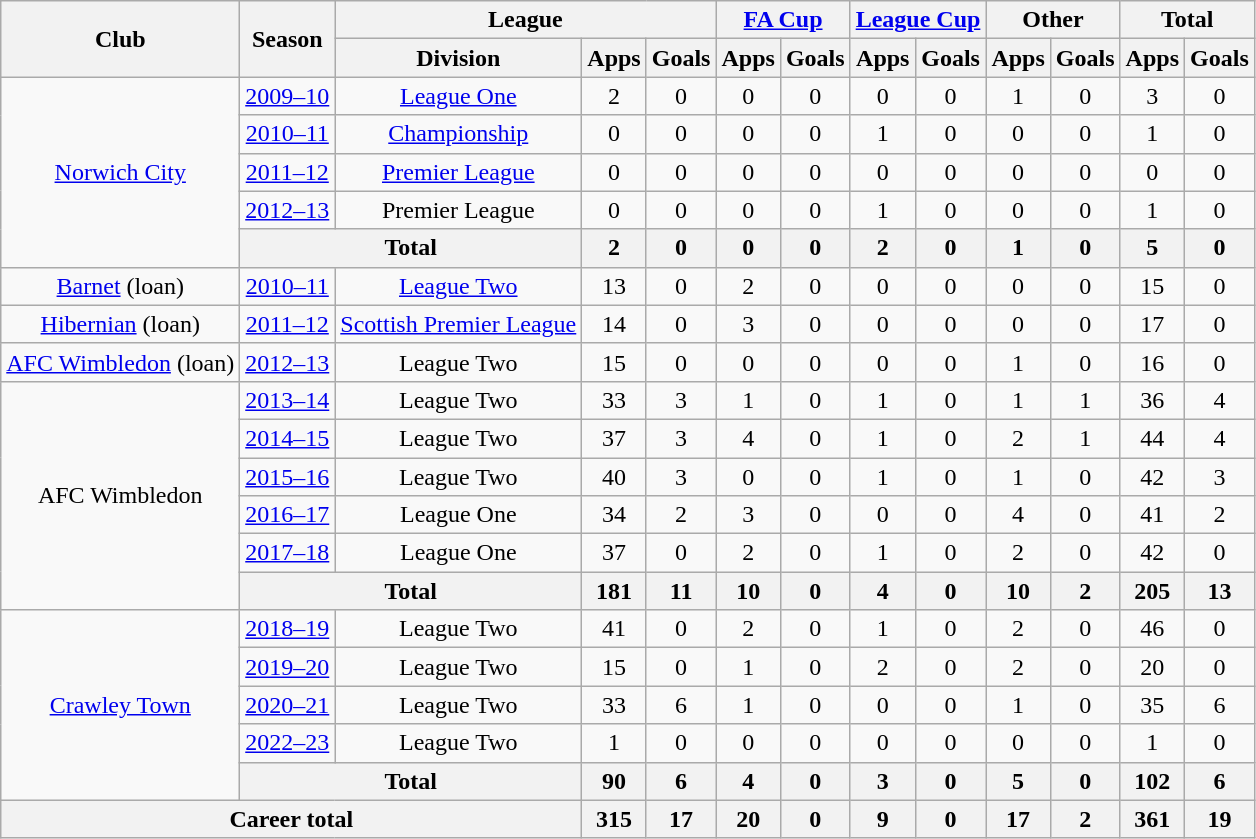<table class="wikitable" style="text-align:center">
<tr>
<th rowspan="2">Club</th>
<th rowspan="2">Season</th>
<th colspan="3">League</th>
<th colspan="2"><a href='#'>FA Cup</a></th>
<th colspan="2"><a href='#'>League Cup</a></th>
<th colspan="2">Other</th>
<th colspan="2">Total</th>
</tr>
<tr>
<th>Division</th>
<th>Apps</th>
<th>Goals</th>
<th>Apps</th>
<th>Goals</th>
<th>Apps</th>
<th>Goals</th>
<th>Apps</th>
<th>Goals</th>
<th>Apps</th>
<th>Goals</th>
</tr>
<tr>
<td rowspan="5"><a href='#'>Norwich City</a></td>
<td><a href='#'>2009–10</a></td>
<td><a href='#'>League One</a></td>
<td>2</td>
<td>0</td>
<td>0</td>
<td>0</td>
<td>0</td>
<td>0</td>
<td>1</td>
<td>0</td>
<td>3</td>
<td>0</td>
</tr>
<tr>
<td><a href='#'>2010–11</a></td>
<td><a href='#'>Championship</a></td>
<td>0</td>
<td>0</td>
<td>0</td>
<td>0</td>
<td>1</td>
<td>0</td>
<td>0</td>
<td>0</td>
<td>1</td>
<td>0</td>
</tr>
<tr>
<td><a href='#'>2011–12</a></td>
<td><a href='#'>Premier League</a></td>
<td>0</td>
<td>0</td>
<td>0</td>
<td>0</td>
<td>0</td>
<td>0</td>
<td>0</td>
<td>0</td>
<td>0</td>
<td>0</td>
</tr>
<tr>
<td><a href='#'>2012–13</a></td>
<td>Premier League</td>
<td>0</td>
<td>0</td>
<td>0</td>
<td>0</td>
<td>1</td>
<td>0</td>
<td>0</td>
<td>0</td>
<td>1</td>
<td>0</td>
</tr>
<tr>
<th colspan="2">Total</th>
<th>2</th>
<th>0</th>
<th>0</th>
<th>0</th>
<th>2</th>
<th>0</th>
<th>1</th>
<th>0</th>
<th>5</th>
<th>0</th>
</tr>
<tr>
<td><a href='#'>Barnet</a> (loan)</td>
<td><a href='#'>2010–11</a></td>
<td><a href='#'>League Two</a></td>
<td>13</td>
<td>0</td>
<td>2</td>
<td>0</td>
<td>0</td>
<td>0</td>
<td>0</td>
<td>0</td>
<td>15</td>
<td>0</td>
</tr>
<tr>
<td><a href='#'>Hibernian</a> (loan)</td>
<td><a href='#'>2011–12</a></td>
<td><a href='#'>Scottish Premier League</a></td>
<td>14</td>
<td>0</td>
<td>3</td>
<td>0</td>
<td>0</td>
<td>0</td>
<td>0</td>
<td>0</td>
<td>17</td>
<td>0</td>
</tr>
<tr>
<td><a href='#'>AFC Wimbledon</a> (loan)</td>
<td><a href='#'>2012–13</a></td>
<td>League Two</td>
<td>15</td>
<td>0</td>
<td>0</td>
<td>0</td>
<td>0</td>
<td>0</td>
<td>1</td>
<td>0</td>
<td>16</td>
<td>0</td>
</tr>
<tr>
<td rowspan="6">AFC Wimbledon</td>
<td><a href='#'>2013–14</a></td>
<td>League Two</td>
<td>33</td>
<td>3</td>
<td>1</td>
<td>0</td>
<td>1</td>
<td>0</td>
<td>1</td>
<td>1</td>
<td>36</td>
<td>4</td>
</tr>
<tr>
<td><a href='#'>2014–15</a></td>
<td>League Two</td>
<td>37</td>
<td>3</td>
<td>4</td>
<td>0</td>
<td>1</td>
<td>0</td>
<td>2</td>
<td>1</td>
<td>44</td>
<td>4</td>
</tr>
<tr>
<td><a href='#'>2015–16</a></td>
<td>League Two</td>
<td>40</td>
<td>3</td>
<td>0</td>
<td>0</td>
<td>1</td>
<td>0</td>
<td>1</td>
<td>0</td>
<td>42</td>
<td>3</td>
</tr>
<tr>
<td><a href='#'>2016–17</a></td>
<td>League One</td>
<td>34</td>
<td>2</td>
<td>3</td>
<td>0</td>
<td>0</td>
<td>0</td>
<td>4</td>
<td>0</td>
<td>41</td>
<td>2</td>
</tr>
<tr>
<td><a href='#'>2017–18</a></td>
<td>League One</td>
<td>37</td>
<td>0</td>
<td>2</td>
<td>0</td>
<td>1</td>
<td>0</td>
<td>2</td>
<td>0</td>
<td>42</td>
<td>0</td>
</tr>
<tr>
<th colspan="2">Total</th>
<th>181</th>
<th>11</th>
<th>10</th>
<th>0</th>
<th>4</th>
<th>0</th>
<th>10</th>
<th>2</th>
<th>205</th>
<th>13</th>
</tr>
<tr>
<td rowspan="5"><a href='#'>Crawley Town</a></td>
<td><a href='#'>2018–19</a></td>
<td>League Two</td>
<td>41</td>
<td>0</td>
<td>2</td>
<td>0</td>
<td>1</td>
<td>0</td>
<td>2</td>
<td>0</td>
<td>46</td>
<td>0</td>
</tr>
<tr>
<td><a href='#'>2019–20</a></td>
<td>League Two</td>
<td>15</td>
<td>0</td>
<td>1</td>
<td>0</td>
<td>2</td>
<td>0</td>
<td>2</td>
<td>0</td>
<td>20</td>
<td>0</td>
</tr>
<tr>
<td><a href='#'>2020–21</a></td>
<td>League Two</td>
<td>33</td>
<td>6</td>
<td>1</td>
<td>0</td>
<td>0</td>
<td>0</td>
<td>1</td>
<td>0</td>
<td>35</td>
<td>6</td>
</tr>
<tr>
<td><a href='#'>2022–23</a></td>
<td>League Two</td>
<td>1</td>
<td>0</td>
<td>0</td>
<td>0</td>
<td>0</td>
<td>0</td>
<td>0</td>
<td>0</td>
<td>1</td>
<td>0</td>
</tr>
<tr>
<th colspan="2">Total</th>
<th>90</th>
<th>6</th>
<th>4</th>
<th>0</th>
<th>3</th>
<th>0</th>
<th>5</th>
<th>0</th>
<th>102</th>
<th>6</th>
</tr>
<tr>
<th colspan="3">Career total</th>
<th>315</th>
<th>17</th>
<th>20</th>
<th>0</th>
<th>9</th>
<th>0</th>
<th>17</th>
<th>2</th>
<th>361</th>
<th>19</th>
</tr>
</table>
